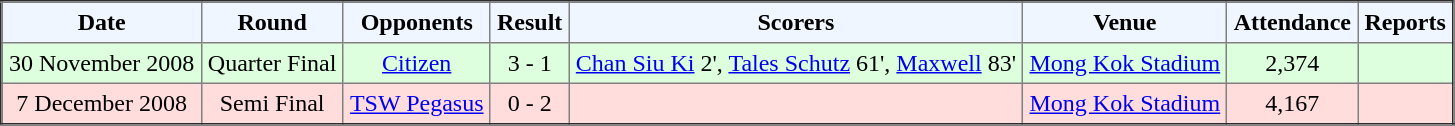<table border="2" cellpadding="4" style="border-collapse:collapse; text-align:center;">
<tr style="background:#f0f6ff;">
<th><strong>Date</strong></th>
<td><strong>Round</strong></td>
<th><strong>Opponents</strong></th>
<th><strong>Result</strong></th>
<th><strong>Scorers</strong></th>
<th><strong>Venue</strong></th>
<th><strong>Attendance</strong></th>
<th><strong>Reports</strong></th>
</tr>
<tr bgcolor="#ddffdd">
<td>30 November 2008</td>
<td>Quarter Final</td>
<td><a href='#'>Citizen</a></td>
<td>3 - 1</td>
<td><a href='#'>Chan Siu Ki</a> 2', <a href='#'>Tales Schutz</a> 61', <a href='#'>Maxwell</a> 83'</td>
<td><a href='#'>Mong Kok Stadium</a></td>
<td>2,374</td>
<td></td>
</tr>
<tr bgcolor="#ffdddd">
<td>7 December 2008</td>
<td>Semi Final</td>
<td><a href='#'>TSW Pegasus</a></td>
<td>0 - 2</td>
<td></td>
<td><a href='#'>Mong Kok Stadium</a></td>
<td>4,167</td>
<td></td>
</tr>
</table>
